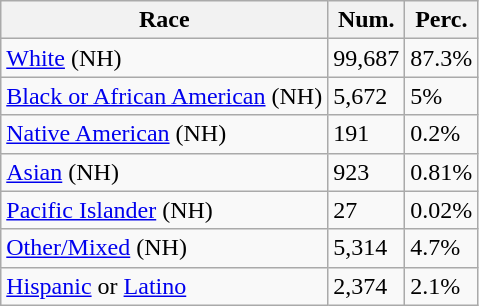<table class="wikitable">
<tr>
<th>Race</th>
<th>Num.</th>
<th>Perc.</th>
</tr>
<tr>
<td><a href='#'>White</a> (NH)</td>
<td>99,687</td>
<td>87.3%</td>
</tr>
<tr>
<td><a href='#'>Black or African American</a> (NH)</td>
<td>5,672</td>
<td>5%</td>
</tr>
<tr>
<td><a href='#'>Native American</a> (NH)</td>
<td>191</td>
<td>0.2%</td>
</tr>
<tr>
<td><a href='#'>Asian</a> (NH)</td>
<td>923</td>
<td>0.81%</td>
</tr>
<tr>
<td><a href='#'>Pacific Islander</a> (NH)</td>
<td>27</td>
<td>0.02%</td>
</tr>
<tr>
<td><a href='#'>Other/Mixed</a> (NH)</td>
<td>5,314</td>
<td>4.7%</td>
</tr>
<tr>
<td><a href='#'>Hispanic</a> or <a href='#'>Latino</a></td>
<td>2,374</td>
<td>2.1%</td>
</tr>
</table>
